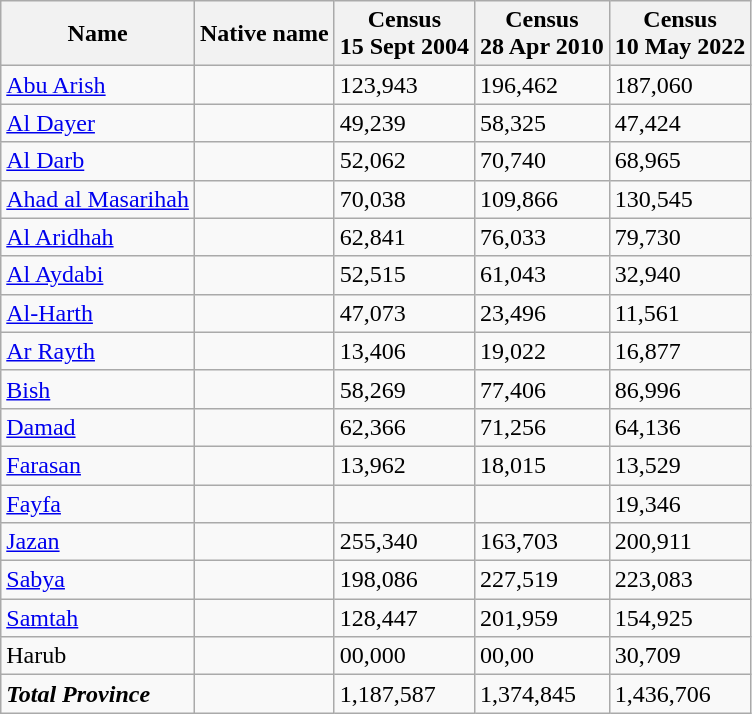<table class="wikitable">
<tr>
<th>Name</th>
<th>Native name</th>
<th>Census<br>15 Sept 2004</th>
<th>Census<br>28 Apr 2010</th>
<th>Census<br>10 May 2022</th>
</tr>
<tr>
<td><a href='#'>Abu Arish</a></td>
<td></td>
<td>123,943</td>
<td>196,462</td>
<td>187,060</td>
</tr>
<tr>
<td><a href='#'>Al Dayer</a></td>
<td></td>
<td>49,239</td>
<td>58,325</td>
<td>47,424</td>
</tr>
<tr>
<td><a href='#'>Al Darb</a></td>
<td></td>
<td>52,062</td>
<td>70,740</td>
<td>68,965</td>
</tr>
<tr>
<td><a href='#'>Ahad al Masarihah</a></td>
<td></td>
<td>70,038</td>
<td>109,866</td>
<td>130,545</td>
</tr>
<tr>
<td><a href='#'>Al Aridhah</a></td>
<td></td>
<td>62,841</td>
<td>76,033</td>
<td>79,730</td>
</tr>
<tr>
<td><a href='#'>Al Aydabi</a></td>
<td></td>
<td>52,515</td>
<td>61,043</td>
<td>32,940</td>
</tr>
<tr>
<td><a href='#'>Al-Harth</a></td>
<td></td>
<td>47,073</td>
<td>23,496</td>
<td>11,561</td>
</tr>
<tr>
<td><a href='#'>Ar Rayth</a></td>
<td></td>
<td>13,406</td>
<td>19,022</td>
<td>16,877</td>
</tr>
<tr>
<td><a href='#'>Bish</a></td>
<td></td>
<td>58,269</td>
<td>77,406</td>
<td>86,996</td>
</tr>
<tr>
<td><a href='#'>Damad</a></td>
<td></td>
<td>62,366</td>
<td>71,256</td>
<td>64,136</td>
</tr>
<tr>
<td><a href='#'>Farasan</a></td>
<td></td>
<td>13,962</td>
<td>18,015</td>
<td>13,529</td>
</tr>
<tr>
<td><a href='#'>Fayfa</a></td>
<td></td>
<td></td>
<td></td>
<td>19,346</td>
</tr>
<tr>
<td><a href='#'>Jazan</a></td>
<td></td>
<td>255,340</td>
<td>163,703</td>
<td>200,911</td>
</tr>
<tr>
<td><a href='#'>Sabya</a></td>
<td></td>
<td>198,086</td>
<td>227,519</td>
<td>223,083</td>
</tr>
<tr>
<td><a href='#'>Samtah</a></td>
<td></td>
<td>128,447</td>
<td>201,959</td>
<td>154,925</td>
</tr>
<tr>
<td>Harub</td>
<td></td>
<td>00,000</td>
<td>00,00</td>
<td>30,709</td>
</tr>
<tr>
<td><strong><em>Total Province</em></strong></td>
<td></td>
<td>1,187,587</td>
<td>1,374,845</td>
<td>1,436,706</td>
</tr>
</table>
